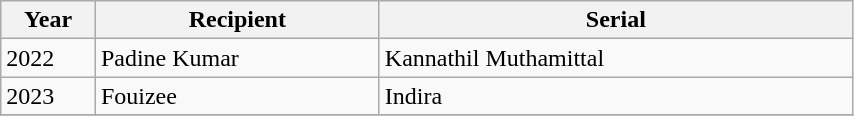<table class="wikitable" width="45%">
<tr>
<th style="width:10%;">Year</th>
<th style="width:30%;">Recipient</th>
<th style="width:50%;">Serial</th>
</tr>
<tr>
<td>2022</td>
<td>Padine Kumar</td>
<td>Kannathil Muthamittal</td>
</tr>
<tr>
<td>2023</td>
<td>Fouizee</td>
<td>Indira</td>
</tr>
<tr>
</tr>
</table>
